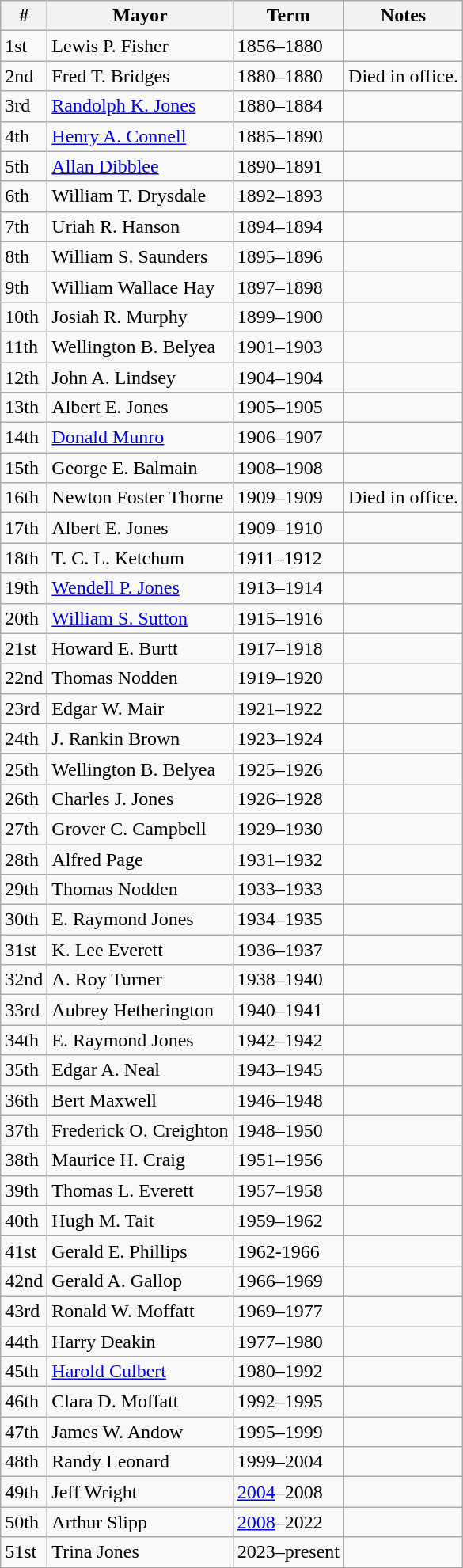<table class="wikitable">
<tr>
<th>#</th>
<th>Mayor</th>
<th>Term</th>
<th>Notes</th>
</tr>
<tr>
<td>1st</td>
<td>Lewis P. Fisher</td>
<td>1856–1880</td>
<td></td>
</tr>
<tr>
<td>2nd</td>
<td>Fred T. Bridges</td>
<td>1880–1880</td>
<td>Died in office.</td>
</tr>
<tr>
<td>3rd</td>
<td><a href='#'>Randolph K. Jones</a></td>
<td>1880–1884</td>
<td></td>
</tr>
<tr>
<td>4th</td>
<td><a href='#'>Henry A. Connell</a></td>
<td>1885–1890</td>
<td></td>
</tr>
<tr>
<td>5th</td>
<td><a href='#'>Allan Dibblee</a></td>
<td>1890–1891</td>
<td></td>
</tr>
<tr>
<td>6th</td>
<td>William T. Drysdale</td>
<td>1892–1893</td>
<td></td>
</tr>
<tr>
<td>7th</td>
<td>Uriah R. Hanson</td>
<td>1894–1894</td>
<td></td>
</tr>
<tr>
<td>8th</td>
<td>William S. Saunders</td>
<td>1895–1896</td>
<td></td>
</tr>
<tr>
<td>9th</td>
<td>William Wallace Hay</td>
<td>1897–1898</td>
<td></td>
</tr>
<tr>
<td>10th</td>
<td>Josiah R. Murphy</td>
<td>1899–1900</td>
<td></td>
</tr>
<tr>
<td>11th</td>
<td>Wellington B. Belyea</td>
<td>1901–1903</td>
<td></td>
</tr>
<tr>
<td>12th</td>
<td>John A. Lindsey</td>
<td>1904–1904</td>
<td></td>
</tr>
<tr>
<td>13th</td>
<td>Albert E. Jones</td>
<td>1905–1905</td>
<td></td>
</tr>
<tr>
<td>14th</td>
<td><a href='#'>Donald Munro</a></td>
<td>1906–1907</td>
<td></td>
</tr>
<tr>
<td>15th</td>
<td>George E. Balmain</td>
<td>1908–1908</td>
<td></td>
</tr>
<tr>
<td>16th</td>
<td>Newton Foster Thorne</td>
<td>1909–1909</td>
<td>Died in office.</td>
</tr>
<tr>
<td>17th</td>
<td>Albert E. Jones</td>
<td>1909–1910</td>
<td></td>
</tr>
<tr>
<td>18th</td>
<td>T. C. L. Ketchum</td>
<td>1911–1912</td>
<td></td>
</tr>
<tr>
<td>19th</td>
<td><a href='#'>Wendell P. Jones</a></td>
<td>1913–1914</td>
<td></td>
</tr>
<tr>
<td>20th</td>
<td><a href='#'>William S. Sutton</a></td>
<td>1915–1916</td>
<td></td>
</tr>
<tr>
<td>21st</td>
<td>Howard E. Burtt</td>
<td>1917–1918</td>
<td></td>
</tr>
<tr>
<td>22nd</td>
<td>Thomas Nodden</td>
<td>1919–1920</td>
<td></td>
</tr>
<tr>
<td>23rd</td>
<td>Edgar W. Mair</td>
<td>1921–1922</td>
<td></td>
</tr>
<tr>
<td>24th</td>
<td>J. Rankin Brown</td>
<td>1923–1924</td>
<td></td>
</tr>
<tr>
<td>25th</td>
<td>Wellington B. Belyea</td>
<td>1925–1926</td>
<td></td>
</tr>
<tr>
<td>26th</td>
<td>Charles J. Jones</td>
<td>1926–1928</td>
<td></td>
</tr>
<tr>
<td>27th</td>
<td>Grover C. Campbell</td>
<td>1929–1930</td>
<td></td>
</tr>
<tr>
<td>28th</td>
<td>Alfred Page</td>
<td>1931–1932</td>
<td></td>
</tr>
<tr>
<td>29th</td>
<td>Thomas Nodden</td>
<td>1933–1933</td>
<td></td>
</tr>
<tr>
<td>30th</td>
<td>E. Raymond Jones</td>
<td>1934–1935</td>
<td></td>
</tr>
<tr>
<td>31st</td>
<td>K. Lee Everett</td>
<td>1936–1937</td>
<td></td>
</tr>
<tr>
<td>32nd</td>
<td>A. Roy Turner</td>
<td>1938–1940</td>
<td></td>
</tr>
<tr>
<td>33rd</td>
<td>Aubrey Hetherington</td>
<td>1940–1941</td>
<td></td>
</tr>
<tr>
<td>34th</td>
<td>E. Raymond Jones</td>
<td>1942–1942</td>
<td></td>
</tr>
<tr>
<td>35th</td>
<td>Edgar A. Neal</td>
<td>1943–1945</td>
<td></td>
</tr>
<tr>
<td>36th</td>
<td>Bert Maxwell</td>
<td>1946–1948</td>
<td></td>
</tr>
<tr>
<td>37th</td>
<td>Frederick O. Creighton</td>
<td>1948–1950</td>
<td></td>
</tr>
<tr>
<td>38th</td>
<td>Maurice H. Craig</td>
<td>1951–1956</td>
<td></td>
</tr>
<tr>
<td>39th</td>
<td>Thomas L. Everett</td>
<td>1957–1958</td>
<td></td>
</tr>
<tr>
<td>40th</td>
<td>Hugh M. Tait</td>
<td>1959–1962</td>
<td></td>
</tr>
<tr>
<td>41st</td>
<td>Gerald E. Phillips</td>
<td>1962-1966</td>
<td></td>
</tr>
<tr>
<td>42nd</td>
<td>Gerald A. Gallop</td>
<td>1966–1969</td>
<td></td>
</tr>
<tr>
<td>43rd</td>
<td>Ronald W. Moffatt</td>
<td>1969–1977</td>
<td></td>
</tr>
<tr>
<td>44th</td>
<td>Harry Deakin</td>
<td>1977–1980</td>
<td></td>
</tr>
<tr>
<td>45th</td>
<td><a href='#'>Harold Culbert</a></td>
<td>1980–1992</td>
<td></td>
</tr>
<tr>
<td>46th</td>
<td>Clara D. Moffatt</td>
<td>1992–1995</td>
<td></td>
</tr>
<tr>
<td>47th</td>
<td>James W. Andow</td>
<td>1995–1999</td>
<td></td>
</tr>
<tr>
<td>48th</td>
<td>Randy Leonard</td>
<td>1999–2004</td>
<td></td>
</tr>
<tr>
<td>49th</td>
<td>Jeff Wright</td>
<td><a href='#'>2004</a>–2008</td>
<td></td>
</tr>
<tr>
<td>50th</td>
<td>Arthur Slipp</td>
<td><a href='#'>2008</a>–2022</td>
<td></td>
</tr>
<tr>
<td>51st</td>
<td>Trina Jones</td>
<td>2023–present</td>
<td></td>
</tr>
<tr>
</tr>
</table>
